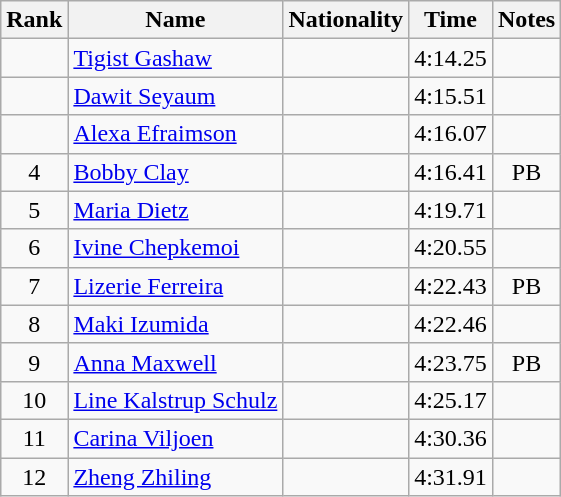<table class="wikitable sortable" style="text-align:center">
<tr>
<th>Rank</th>
<th>Name</th>
<th>Nationality</th>
<th>Time</th>
<th>Notes</th>
</tr>
<tr>
<td></td>
<td align=left><a href='#'>Tigist Gashaw</a></td>
<td align=left></td>
<td>4:14.25</td>
<td></td>
</tr>
<tr>
<td></td>
<td align=left><a href='#'>Dawit Seyaum</a></td>
<td align=left></td>
<td>4:15.51</td>
<td></td>
</tr>
<tr>
<td></td>
<td align=left><a href='#'>Alexa Efraimson</a></td>
<td align=left></td>
<td>4:16.07</td>
<td></td>
</tr>
<tr>
<td>4</td>
<td align=left><a href='#'>Bobby Clay</a></td>
<td align=left></td>
<td>4:16.41</td>
<td>PB</td>
</tr>
<tr>
<td>5</td>
<td align=left><a href='#'>Maria Dietz</a></td>
<td align=left></td>
<td>4:19.71</td>
<td></td>
</tr>
<tr>
<td>6</td>
<td align=left><a href='#'>Ivine Chepkemoi</a></td>
<td align=left></td>
<td>4:20.55</td>
<td></td>
</tr>
<tr>
<td>7</td>
<td align=left><a href='#'>Lizerie Ferreira</a></td>
<td align=left></td>
<td>4:22.43</td>
<td>PB</td>
</tr>
<tr>
<td>8</td>
<td align=left><a href='#'>Maki Izumida</a></td>
<td align=left></td>
<td>4:22.46</td>
<td></td>
</tr>
<tr>
<td>9</td>
<td align=left><a href='#'>Anna Maxwell</a></td>
<td align=left></td>
<td>4:23.75</td>
<td>PB</td>
</tr>
<tr>
<td>10</td>
<td align=left><a href='#'>Line Kalstrup Schulz</a></td>
<td align=left></td>
<td>4:25.17</td>
<td></td>
</tr>
<tr>
<td>11</td>
<td align=left><a href='#'>Carina Viljoen</a></td>
<td align=left></td>
<td>4:30.36</td>
<td></td>
</tr>
<tr>
<td>12</td>
<td align=left><a href='#'>Zheng Zhiling</a></td>
<td align=left></td>
<td>4:31.91</td>
<td></td>
</tr>
</table>
